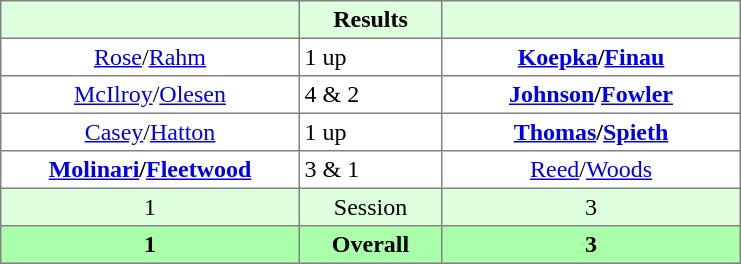<table border="1" cellpadding="3" style="border-collapse:collapse; text-align:center;">
<tr style="background:#dfd;">
<th style="width:12em;"></th>
<th style="width:5.5em;">Results</th>
<th style="width:12em;"></th>
</tr>
<tr>
<td><a href='#'>Rose</a>/<a href='#'>Rahm</a></td>
<td align=left> 1 up</td>
<td><strong><a href='#'>Koepka</a>/<a href='#'>Finau</a></strong></td>
</tr>
<tr>
<td><a href='#'>McIlroy</a>/<a href='#'>Olesen</a></td>
<td align=left> 4 & 2</td>
<td><strong><a href='#'>Johnson</a>/<a href='#'>Fowler</a></strong></td>
</tr>
<tr>
<td><a href='#'>Casey</a>/<a href='#'>Hatton</a></td>
<td align=left> 1 up</td>
<td><strong><a href='#'>Thomas</a>/<a href='#'>Spieth</a></strong></td>
</tr>
<tr>
<td><strong><a href='#'>Molinari</a>/<a href='#'>Fleetwood</a></strong></td>
<td align=left> 3 & 1</td>
<td><a href='#'>Reed</a>/<a href='#'>Woods</a></td>
</tr>
<tr style="background:#dfd;">
<td>1</td>
<td>Session</td>
<td>3</td>
</tr>
<tr style="background:#afa;">
<th>1</th>
<th>Overall</th>
<th>3</th>
</tr>
</table>
